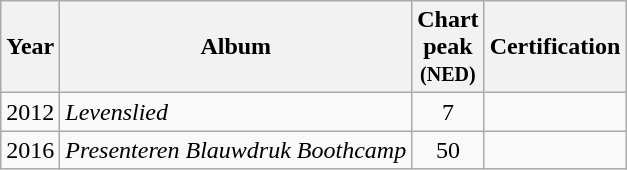<table class="wikitable">
<tr>
<th>Year</th>
<th>Album</th>
<th>Chart <br>peak<br><small>(NED)</small><br></th>
<th>Certification</th>
</tr>
<tr>
<td>2012</td>
<td><em>Levenslied</em></td>
<td style="text-align:center;">7</td>
<td></td>
</tr>
<tr>
<td>2016</td>
<td><em>Presenteren Blauwdruk Boothcamp</em> </td>
<td style="text-align:center;">50</td>
<td></td>
</tr>
</table>
